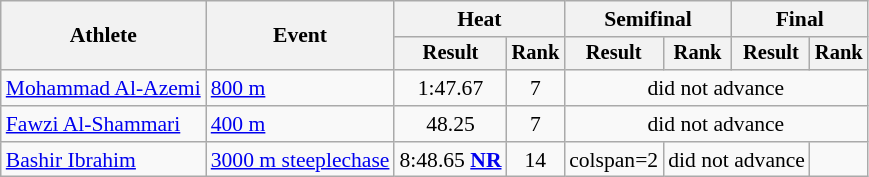<table class=wikitable style="font-size:90%">
<tr>
<th rowspan="2">Athlete</th>
<th rowspan="2">Event</th>
<th colspan="2">Heat</th>
<th colspan="2">Semifinal</th>
<th colspan="2">Final</th>
</tr>
<tr style="font-size:95%">
<th>Result</th>
<th>Rank</th>
<th>Result</th>
<th>Rank</th>
<th>Result</th>
<th>Rank</th>
</tr>
<tr align=center>
<td align=left><a href='#'>Mohammad Al-Azemi</a></td>
<td align=left><a href='#'>800 m</a></td>
<td>1:47.67</td>
<td>7</td>
<td colspan=4>did not advance</td>
</tr>
<tr align=center>
<td align=left><a href='#'>Fawzi Al-Shammari</a></td>
<td align=left><a href='#'>400 m</a></td>
<td>48.25</td>
<td>7</td>
<td colspan=4>did not advance</td>
</tr>
<tr align=center>
<td align=left><a href='#'>Bashir Ibrahim</a></td>
<td align=left><a href='#'>3000 m steeplechase</a></td>
<td>8:48.65 <strong><a href='#'>NR</a></strong></td>
<td>14</td>
<td>colspan=2 </td>
<td colspan=2>did not advance</td>
</tr>
</table>
